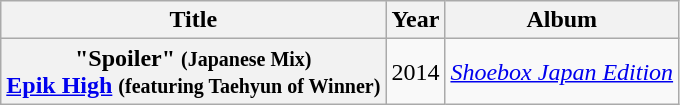<table class="wikitable plainrowheaders" style="text-align:center;">
<tr>
<th scope="col" rowspan="2">Title</th>
<th scope="col" rowspan="2">Year</th>
<th scope="col" rowspan="2">Album</th>
</tr>
<tr>
</tr>
<tr>
<th scope="row">"Spoiler" <small>(Japanese Mix)</small> <br> <a href='#'>Epik High</a> <small>(featuring Taehyun of Winner)</small></th>
<td rowspan="1">2014</td>
<td><em><a href='#'>Shoebox Japan Edition</a></em></td>
</tr>
</table>
